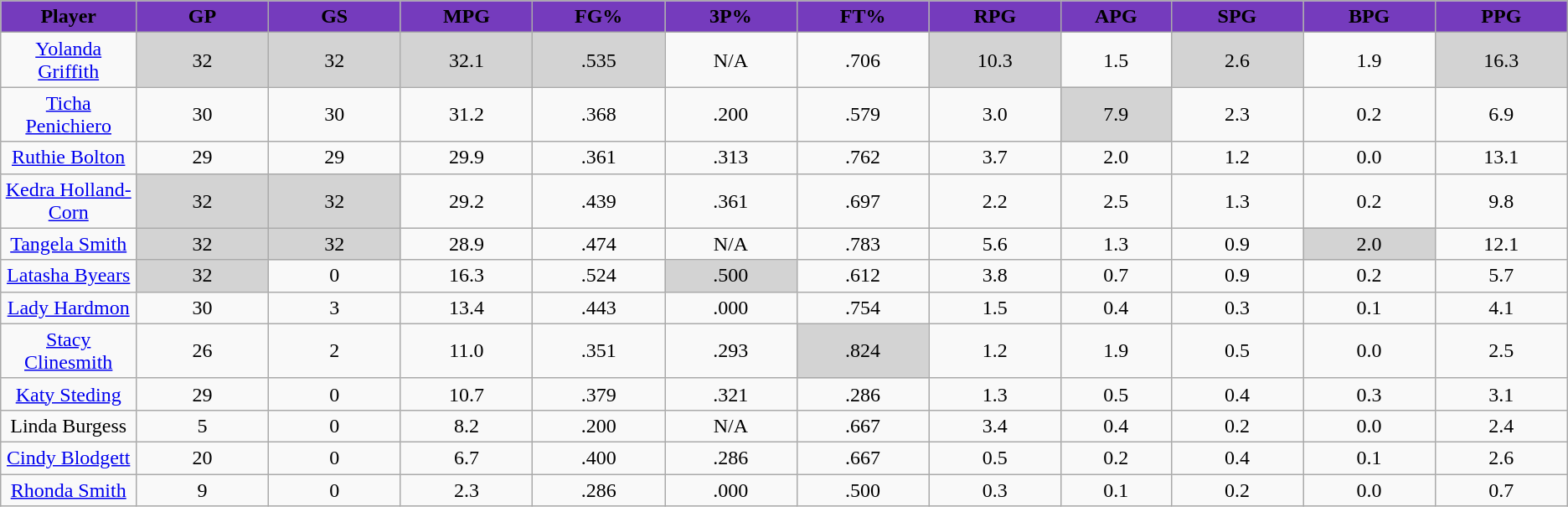<table class="wikitable sortable" style="text-align:center;">
<tr>
<th style="background: #753BBD" width="6%"><span>Player</span></th>
<th style="background: #753BBD" width="6%"><span>GP</span></th>
<th style="background: #753BBD" width="6%"><span>GS</span></th>
<th style="background: #753BBD" width="6%"><span>MPG</span></th>
<th style="background: #753BBD" width="6%"><span>FG%</span></th>
<th style="background: #753BBD" width="6%"><span>3P%</span></th>
<th style="background: #753BBD" width="6%"><span>FT%</span></th>
<th style="background: #753BBD" width="6%"><span>RPG</span></th>
<th style="background: #753BBD" width="5%"><span>APG</span></th>
<th style="background: #753BBD" width="6%"><span>SPG</span></th>
<th style="background: #753BBD" width="6%"><span>BPG</span></th>
<th style="background: #753BBD" width="6%"><span>PPG</span></th>
</tr>
<tr>
<td><a href='#'>Yolanda Griffith</a></td>
<td style="background:#D3D3D3;">32</td>
<td style="background:#D3D3D3;">32</td>
<td style="background:#D3D3D3;">32.1</td>
<td style="background:#D3D3D3;">.535</td>
<td>N/A</td>
<td>.706</td>
<td style="background:#D3D3D3;">10.3</td>
<td>1.5</td>
<td style="background:#D3D3D3;">2.6</td>
<td>1.9</td>
<td style="background:#D3D3D3;">16.3</td>
</tr>
<tr>
<td><a href='#'>Ticha Penichiero</a></td>
<td>30</td>
<td>30</td>
<td>31.2</td>
<td>.368</td>
<td>.200</td>
<td>.579</td>
<td>3.0</td>
<td style="background:#D3D3D3;">7.9</td>
<td>2.3</td>
<td>0.2</td>
<td>6.9</td>
</tr>
<tr>
<td><a href='#'>Ruthie Bolton</a></td>
<td>29</td>
<td>29</td>
<td>29.9</td>
<td>.361</td>
<td>.313</td>
<td>.762</td>
<td>3.7</td>
<td>2.0</td>
<td>1.2</td>
<td>0.0</td>
<td>13.1</td>
</tr>
<tr>
<td><a href='#'>Kedra Holland-Corn</a></td>
<td style="background:#D3D3D3;">32</td>
<td style="background:#D3D3D3;">32</td>
<td>29.2</td>
<td>.439</td>
<td>.361</td>
<td>.697</td>
<td>2.2</td>
<td>2.5</td>
<td>1.3</td>
<td>0.2</td>
<td>9.8</td>
</tr>
<tr>
<td><a href='#'>Tangela Smith</a></td>
<td style="background:#D3D3D3;">32</td>
<td style="background:#D3D3D3;">32</td>
<td>28.9</td>
<td>.474</td>
<td>N/A</td>
<td>.783</td>
<td>5.6</td>
<td>1.3</td>
<td>0.9</td>
<td style="background:#D3D3D3;">2.0</td>
<td>12.1</td>
</tr>
<tr>
<td><a href='#'>Latasha Byears</a></td>
<td style="background:#D3D3D3;">32</td>
<td>0</td>
<td>16.3</td>
<td>.524</td>
<td style="background:#D3D3D3;">.500</td>
<td>.612</td>
<td>3.8</td>
<td>0.7</td>
<td>0.9</td>
<td>0.2</td>
<td>5.7</td>
</tr>
<tr>
<td><a href='#'>Lady Hardmon</a></td>
<td>30</td>
<td>3</td>
<td>13.4</td>
<td>.443</td>
<td>.000</td>
<td>.754</td>
<td>1.5</td>
<td>0.4</td>
<td>0.3</td>
<td>0.1</td>
<td>4.1</td>
</tr>
<tr>
<td><a href='#'>Stacy Clinesmith</a></td>
<td>26</td>
<td>2</td>
<td>11.0</td>
<td>.351</td>
<td>.293</td>
<td style="background:#D3D3D3;">.824</td>
<td>1.2</td>
<td>1.9</td>
<td>0.5</td>
<td>0.0</td>
<td>2.5</td>
</tr>
<tr>
<td><a href='#'>Katy Steding</a></td>
<td>29</td>
<td>0</td>
<td>10.7</td>
<td>.379</td>
<td>.321</td>
<td>.286</td>
<td>1.3</td>
<td>0.5</td>
<td>0.4</td>
<td>0.3</td>
<td>3.1</td>
</tr>
<tr>
<td>Linda Burgess</td>
<td>5</td>
<td>0</td>
<td>8.2</td>
<td>.200</td>
<td>N/A</td>
<td>.667</td>
<td>3.4</td>
<td>0.4</td>
<td>0.2</td>
<td>0.0</td>
<td>2.4</td>
</tr>
<tr>
<td><a href='#'>Cindy Blodgett</a></td>
<td>20</td>
<td>0</td>
<td>6.7</td>
<td>.400</td>
<td>.286</td>
<td>.667</td>
<td>0.5</td>
<td>0.2</td>
<td>0.4</td>
<td>0.1</td>
<td>2.6</td>
</tr>
<tr>
<td><a href='#'>Rhonda Smith</a></td>
<td>9</td>
<td>0</td>
<td>2.3</td>
<td>.286</td>
<td>.000</td>
<td>.500</td>
<td>0.3</td>
<td>0.1</td>
<td>0.2</td>
<td>0.0</td>
<td>0.7</td>
</tr>
</table>
